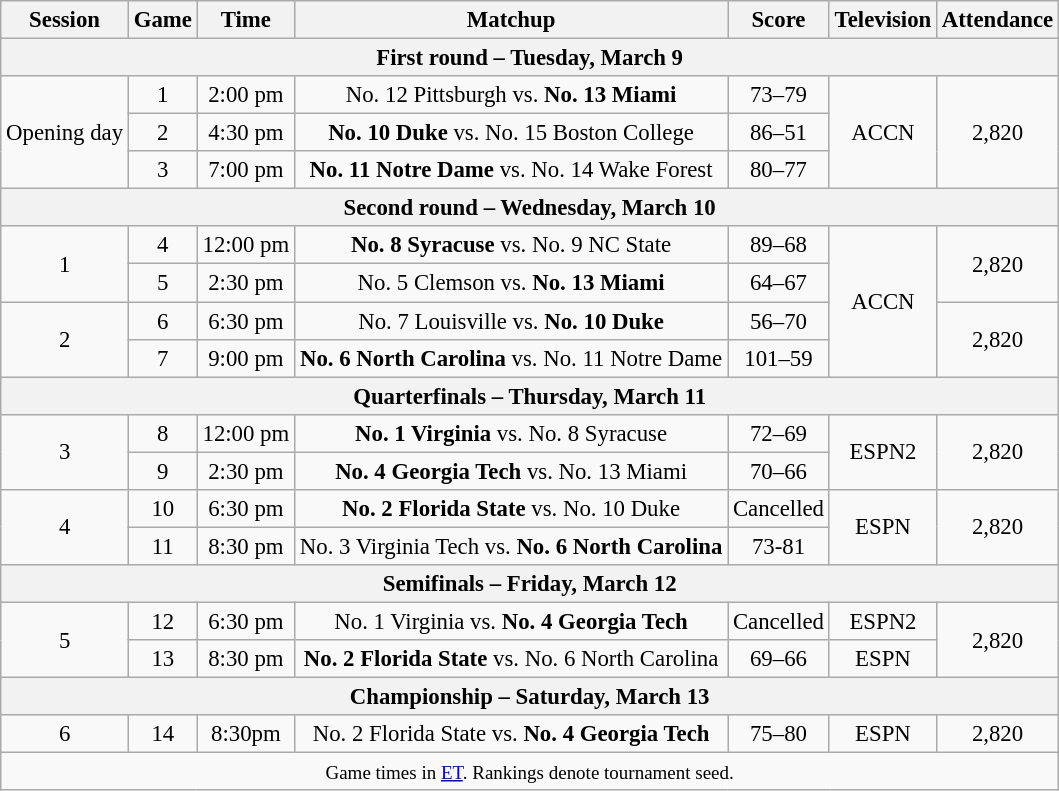<table class="wikitable" style="font-size: 95%;text-align:center">
<tr>
<th>Session</th>
<th>Game</th>
<th>Time</th>
<th>Matchup</th>
<th>Score</th>
<th>Television</th>
<th>Attendance</th>
</tr>
<tr>
<th colspan=7>First round – Tuesday, March 9</th>
</tr>
<tr>
<td rowspan=3>Opening day</td>
<td>1</td>
<td>2:00 pm</td>
<td>No. 12 Pittsburgh vs. <strong>No. 13 Miami</strong></td>
<td>73–79</td>
<td rowspan=3>ACCN</td>
<td rowspan=3>2,820</td>
</tr>
<tr>
<td>2</td>
<td>4:30 pm</td>
<td><strong>No. 10 Duke</strong> vs. No. 15 Boston College</td>
<td>86–51</td>
</tr>
<tr>
<td>3</td>
<td>7:00 pm</td>
<td><strong>No. 11 Notre Dame</strong> vs. No. 14 Wake Forest</td>
<td>80–77</td>
</tr>
<tr>
<th colspan=7>Second round – Wednesday, March 10</th>
</tr>
<tr>
<td rowspan=2>1</td>
<td>4</td>
<td>12:00 pm</td>
<td><strong>No. 8 Syracuse</strong> vs. No. 9 NC State</td>
<td>89–68</td>
<td rowspan=4>ACCN</td>
<td rowspan=2>2,820</td>
</tr>
<tr>
<td>5</td>
<td>2:30 pm</td>
<td>No. 5 Clemson vs. <strong>No. 13 Miami</strong></td>
<td>64–67</td>
</tr>
<tr>
<td rowspan=2>2</td>
<td>6</td>
<td>6:30 pm</td>
<td>No. 7 Louisville vs. <strong>No. 10 Duke</strong></td>
<td>56–70</td>
<td rowspan=2>2,820</td>
</tr>
<tr>
<td>7</td>
<td>9:00 pm</td>
<td><strong>No. 6 North Carolina</strong> vs. No. 11 Notre Dame</td>
<td>101–59</td>
</tr>
<tr>
<th colspan=7>Quarterfinals – Thursday, March 11</th>
</tr>
<tr>
<td rowspan=2>3</td>
<td>8</td>
<td>12:00 pm</td>
<td><strong>No. 1 Virginia</strong> vs. No. 8 Syracuse</td>
<td>72–69</td>
<td rowspan=2>ESPN2</td>
<td rowspan=2>2,820</td>
</tr>
<tr>
<td>9</td>
<td>2:30 pm</td>
<td><strong>No. 4 Georgia Tech</strong> vs. No. 13 Miami</td>
<td>70–66</td>
</tr>
<tr>
<td rowspan=2>4</td>
<td>10</td>
<td>6:30 pm</td>
<td><strong>No. 2 Florida State</strong> vs. No. 10 Duke</td>
<td>Cancelled</td>
<td rowspan=2>ESPN</td>
<td rowspan=2>2,820</td>
</tr>
<tr>
<td>11</td>
<td>8:30 pm</td>
<td>No. 3 Virginia Tech vs. <strong>No. 6 North Carolina</strong></td>
<td>73-81</td>
</tr>
<tr>
<th colspan=7>Semifinals – Friday, March 12</th>
</tr>
<tr>
<td rowspan=2>5</td>
<td>12</td>
<td>6:30 pm</td>
<td>No. 1 Virginia vs. <strong>No. 4 Georgia Tech</strong></td>
<td>Cancelled</td>
<td>ESPN2</td>
<td rowspan=2>2,820</td>
</tr>
<tr>
<td>13</td>
<td>8:30 pm</td>
<td><strong>No. 2 Florida State</strong> vs. No. 6 North Carolina</td>
<td>69–66</td>
<td>ESPN</td>
</tr>
<tr>
<th colspan=7>Championship – Saturday, March 13</th>
</tr>
<tr>
<td>6</td>
<td>14</td>
<td>8:30pm</td>
<td>No. 2 Florida State vs. <strong>No. 4 Georgia Tech</strong></td>
<td>75–80</td>
<td>ESPN</td>
<td>2,820</td>
</tr>
<tr>
<td colspan=7><small>Game times in <a href='#'>ET</a>. Rankings denote tournament seed.</small></td>
</tr>
</table>
